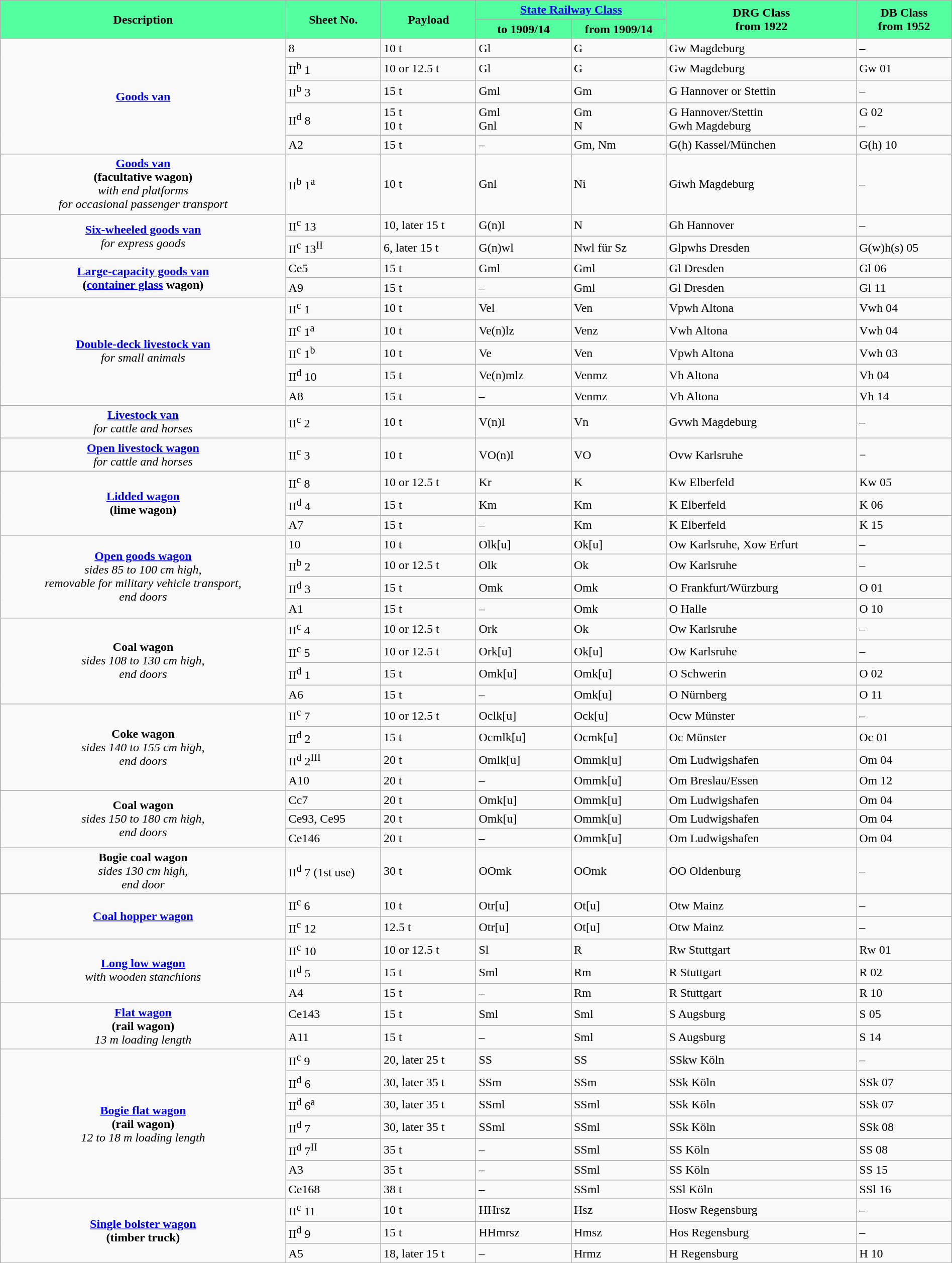<table class="wikitable"  width="100%">
<tr>
<th style="background:#54FF9F" width="30%" rowspan="2">Description</th>
<th style="background:#54FF9F" width="10%" rowspan="2">Sheet No.</th>
<th style="background:#54FF9F" width="10%" rowspan="2">Payload</th>
<th style="background:#54FF9F"             colspan="2"><a href='#'>State Railway Class</a></th>
<th style="background:#54FF9F" width="20%" rowspan="2">DRG Class <br>from 1922</th>
<th style="background:#54FF9F" width="10%" rowspan="2">DB Class <br>from 1952</th>
</tr>
<tr>
<th style="background:#54FF9F" width="10%">to 1909/14</th>
<th style="background:#54FF9F" width="10%">from 1909/14</th>
</tr>
<tr>
<td rowspan="5" align="center"><strong><a href='#'>Goods van</a></strong></td>
<td>8</td>
<td>10 t</td>
<td>Gl</td>
<td>G</td>
<td>Gw Magdeburg</td>
<td>–</td>
</tr>
<tr>
<td>II<sup>b</sup> 1</td>
<td>10 or 12.5 t</td>
<td>Gl</td>
<td>G</td>
<td>Gw Magdeburg</td>
<td>Gw 01</td>
</tr>
<tr>
<td>II<sup>b</sup> 3</td>
<td>15 t</td>
<td>Gml</td>
<td>Gm</td>
<td>G Hannover or Stettin</td>
<td>–</td>
</tr>
<tr>
<td>II<sup>d</sup> 8</td>
<td>15 t <br>10 t</td>
<td>Gml <br>Gnl</td>
<td>Gm <br>N</td>
<td>G Hannover/Stettin <br>Gwh Magdeburg</td>
<td>G 02 <br>–</td>
</tr>
<tr>
<td>A2</td>
<td>15 t</td>
<td>–</td>
<td>Gm, Nm</td>
<td>G(h) Kassel/München</td>
<td>G(h) 10</td>
</tr>
<tr>
<td align="center"><strong><a href='#'>Goods van</a></strong> <br><strong>(facultative wagon)</strong> <br><em>with end platforms <br>for occasional passenger transport</em></td>
<td>II<sup>b</sup> 1<sup>a</sup></td>
<td>10 t</td>
<td>Gnl</td>
<td>Ni</td>
<td>Giwh Magdeburg</td>
<td>–</td>
</tr>
<tr>
<td rowspan="2" align="center"><strong><a href='#'>Six-wheeled goods van</a></strong> <br><em>for express goods</em></td>
<td>II<sup>c</sup> 13</td>
<td>10, later 15 t</td>
<td>G(n)l</td>
<td>N</td>
<td>Gh Hannover</td>
<td>–</td>
</tr>
<tr>
<td>II<sup>c</sup> 13<sup>II</sup></td>
<td>6, later 15 t</td>
<td>G(n)wl</td>
<td>Nwl für Sz</td>
<td>Glpwhs Dresden</td>
<td>G(w)h(s) 05</td>
</tr>
<tr>
<td rowspan="2" align="center"><strong><a href='#'>Large-capacity goods van</a> <br>(<a href='#'>container glass</a> wagon)</strong></td>
<td>Ce5</td>
<td>15 t</td>
<td>Gml</td>
<td>Gml</td>
<td>Gl Dresden</td>
<td>Gl 06</td>
</tr>
<tr>
<td>A9</td>
<td>15 t</td>
<td>–</td>
<td>Gml</td>
<td>Gl Dresden</td>
<td>Gl 11</td>
</tr>
<tr>
<td rowspan="5" align="center"><strong><a href='#'>Double-deck livestock van</a></strong> <br><em>for small animals</em></td>
<td>II<sup>c</sup> 1</td>
<td>10 t</td>
<td>Vel</td>
<td>Ven</td>
<td>Vpwh Altona</td>
<td>Vwh 04</td>
</tr>
<tr>
<td>II<sup>c</sup> 1<sup>a</sup></td>
<td>10 t</td>
<td>Ve(n)lz</td>
<td>Venz</td>
<td>Vwh Altona</td>
<td>Vwh 04</td>
</tr>
<tr>
<td>II<sup>c</sup> 1<sup>b</sup></td>
<td>10 t</td>
<td>Ve</td>
<td>Ven</td>
<td>Vpwh Altona</td>
<td>Vwh 03</td>
</tr>
<tr>
<td>II<sup>d</sup> 10</td>
<td>15 t</td>
<td>Ve(n)mlz</td>
<td>Venmz</td>
<td>Vh Altona</td>
<td>Vh 04</td>
</tr>
<tr>
<td>A8</td>
<td>15 t</td>
<td>–</td>
<td>Venmz</td>
<td>Vh Altona</td>
<td>Vh 14</td>
</tr>
<tr>
<td align="center"><strong><a href='#'>Livestock van</a></strong> <br><em>for cattle and horses</em></td>
<td>II<sup>c</sup> 2</td>
<td>10 t</td>
<td>V(n)l</td>
<td>Vn</td>
<td>Gvwh Magdeburg</td>
<td>–</td>
</tr>
<tr>
<td align="center"><strong><a href='#'>Open livestock wagon</a></strong> <br><em>for cattle and horses</em></td>
<td>II<sup>c</sup> 3</td>
<td>10 t</td>
<td>VO(n)l</td>
<td>VO</td>
<td>Ovw Karlsruhe</td>
<td>−</td>
</tr>
<tr>
<td rowspan="3" align="center"><strong><a href='#'>Lidded wagon</a> <br>(lime wagon)</strong></td>
<td>II<sup>c</sup> 8</td>
<td>10 or 12.5 t</td>
<td>Kr</td>
<td>K</td>
<td>Kw Elberfeld</td>
<td>Kw 05</td>
</tr>
<tr>
<td>II<sup>d</sup> 4</td>
<td>15 t</td>
<td>Km</td>
<td>Km</td>
<td>K Elberfeld</td>
<td>K 06</td>
</tr>
<tr>
<td>A7</td>
<td>15 t</td>
<td>–</td>
<td>Km</td>
<td>K Elberfeld</td>
<td>K 15</td>
</tr>
<tr>
<td rowspan="4" align="center"><strong><a href='#'>Open goods wagon</a></strong> <br><em>sides 85 to 100 cm high, <br>removable for military vehicle transport, <br>end doors</em></td>
<td>10</td>
<td>10 t</td>
<td>Olk[u]</td>
<td>Ok[u]</td>
<td>Ow Karlsruhe, Xow Erfurt</td>
<td>–</td>
</tr>
<tr>
<td>II<sup>b</sup> 2</td>
<td>10 or 12.5 t</td>
<td>Olk</td>
<td>Ok</td>
<td>Ow Karlsruhe</td>
<td>–</td>
</tr>
<tr>
<td>II<sup>d</sup> 3</td>
<td>15 t</td>
<td>Omk</td>
<td>Omk</td>
<td>O Frankfurt/Würzburg</td>
<td>O 01</td>
</tr>
<tr>
<td>A1</td>
<td>15 t</td>
<td>–</td>
<td>Omk</td>
<td>O Halle</td>
<td>O 10</td>
</tr>
<tr>
<td rowspan="4" align="center"><strong>Coal wagon</strong> <br><em>sides 108 to 130 cm high, <br>end doors</em></td>
<td>II<sup>c</sup> 4</td>
<td>10 or 12.5 t</td>
<td>Ork</td>
<td>Ok</td>
<td>Ow Karlsruhe</td>
<td>–</td>
</tr>
<tr>
<td>II<sup>c</sup> 5</td>
<td>10 or 12.5 t</td>
<td>Ork[u]</td>
<td>Ok[u]</td>
<td>Ow Karlsruhe</td>
<td>–</td>
</tr>
<tr>
<td>II<sup>d</sup> 1</td>
<td>15 t</td>
<td>Omk[u]</td>
<td>Omk[u]</td>
<td>O Schwerin</td>
<td>O 02</td>
</tr>
<tr>
<td>A6</td>
<td>15 t</td>
<td>–</td>
<td>Omk[u]</td>
<td>O Nürnberg</td>
<td>O 11</td>
</tr>
<tr>
<td rowspan="4" align="center"><strong>Coke wagon</strong> <br><em>sides 140 to 155 cm high, <br>end doors</em></td>
<td>II<sup>c</sup> 7</td>
<td>10 or 12.5 t</td>
<td>Oclk[u]</td>
<td>Ock[u]</td>
<td>Ocw Münster</td>
<td>–</td>
</tr>
<tr>
<td>II<sup>d</sup> 2</td>
<td>15 t</td>
<td>Ocmlk[u]</td>
<td>Ocmk[u]</td>
<td>Oc Münster</td>
<td>Oc 01</td>
</tr>
<tr>
<td>II<sup>d</sup> 2<sup>III</sup></td>
<td><span>20 t</span></td>
<td>Omlk[u]</td>
<td>O<span>mm</span>k[u]</td>
<td>Om Ludwigshafen</td>
<td>Om 04</td>
</tr>
<tr>
<td>A10</td>
<td><span>20 t</span></td>
<td>–</td>
<td>O<span>mm</span>k[u]</td>
<td>Om Breslau/Essen</td>
<td>Om 12</td>
</tr>
<tr>
<td rowspan="3" align="center"><strong>Coal wagon</strong> <br><em>sides 150 to 180 cm high, <br>end doors</em></td>
<td>Cc7</td>
<td><span>20 t</span></td>
<td>Omk[u]</td>
<td>O<span>mm</span>k[u]</td>
<td>Om Ludwigshafen</td>
<td>Om 04</td>
</tr>
<tr>
<td>Ce93, Ce95</td>
<td><span>20 t</span></td>
<td>Omk[u]</td>
<td>O<span>mm</span>k[u]</td>
<td>Om Ludwigshafen</td>
<td>Om 04</td>
</tr>
<tr>
<td>Ce146</td>
<td><span>20 t</span></td>
<td>–</td>
<td>O<span>mm</span>k[u]</td>
<td>Om Ludwigshafen</td>
<td>Om 04</td>
</tr>
<tr>
<td align="center"><strong>Bogie coal wagon</strong> <br><em>sides 130 cm high, <br>end door</em></td>
<td>II<sup>d</sup> 7 (1st use)</td>
<td>30 t</td>
<td>OOmk</td>
<td>OOmk</td>
<td>OO Oldenburg</td>
<td>–</td>
</tr>
<tr>
<td rowspan="2" align="center"><strong><a href='#'>Coal hopper wagon</a></strong></td>
<td>II<sup>c</sup> 6</td>
<td>10 t</td>
<td>Otr[u]</td>
<td>Ot[u]</td>
<td>Otw Mainz</td>
<td>–</td>
</tr>
<tr>
<td>II<sup>c</sup> 12</td>
<td>12.5 t</td>
<td>Otr[u]</td>
<td>Ot[u]</td>
<td>Otw Mainz</td>
<td>–</td>
</tr>
<tr>
<td rowspan="3" align="center"><strong><a href='#'>Long low wagon</a></strong> <br><em>with wooden stanchions</em></td>
<td>II<sup>c</sup> 10</td>
<td>10 or 12.5 t</td>
<td>Sl</td>
<td>R</td>
<td>Rw Stuttgart</td>
<td>Rw 01</td>
</tr>
<tr>
<td>II<sup>d</sup> 5</td>
<td>15 t</td>
<td>Sml</td>
<td>Rm</td>
<td>R Stuttgart</td>
<td>R 02</td>
</tr>
<tr>
<td>A4</td>
<td>15 t</td>
<td>–</td>
<td>Rm</td>
<td>R Stuttgart</td>
<td>R 10</td>
</tr>
<tr>
<td rowspan="2" align="center"><strong><a href='#'>Flat wagon</a> <br>(rail wagon)</strong> <br><em>13 m loading length</em></td>
<td>Ce143</td>
<td>15 t</td>
<td>Sml</td>
<td>Sml</td>
<td>S Augsburg</td>
<td>S 05</td>
</tr>
<tr>
<td>A11</td>
<td>15 t</td>
<td>–</td>
<td>Sml</td>
<td>S Augsburg</td>
<td>S 14</td>
</tr>
<tr>
<td rowspan="7" align="center"><strong><a href='#'>Bogie flat wagon</a> <br>(rail wagon)</strong> <br><em>12 to 18 m loading length</em></td>
<td>II<sup>c</sup> 9</td>
<td>20, later 25 t</td>
<td>SS</td>
<td>SS</td>
<td>SSkw Köln</td>
<td>–</td>
</tr>
<tr>
<td>II<sup>d</sup> 6</td>
<td>30, later 35 t</td>
<td>SSm</td>
<td>SSm</td>
<td>SSk Köln</td>
<td>SSk 07</td>
</tr>
<tr>
<td>II<sup>d</sup> 6<sup>a</sup></td>
<td>30, later 35 t</td>
<td>SSml</td>
<td>SSml</td>
<td>SSk Köln</td>
<td>SSk 07</td>
</tr>
<tr>
<td>II<sup>d</sup> 7</td>
<td>30, later 35 t</td>
<td>SSml</td>
<td>SSml</td>
<td>SSk Köln</td>
<td>SSk 08</td>
</tr>
<tr>
<td>II<sup>d</sup> 7<sup>II</sup></td>
<td>35 t</td>
<td>–</td>
<td>SSml</td>
<td>SS Köln</td>
<td>SS 08</td>
</tr>
<tr>
<td>A3</td>
<td>35 t</td>
<td>–</td>
<td>SSml</td>
<td>SS Köln</td>
<td>SS 15</td>
</tr>
<tr>
<td>Ce168</td>
<td>38 t</td>
<td>–</td>
<td>SSml</td>
<td>SSl Köln</td>
<td>SSl 16</td>
</tr>
<tr>
<td rowspan="3" align="center"><strong><a href='#'>Single bolster wagon</a> <br>(timber truck)</strong></td>
<td>II<sup>c</sup> 11</td>
<td>10 t</td>
<td>HHrsz</td>
<td>Hsz</td>
<td>Hosw Regensburg</td>
<td>–</td>
</tr>
<tr>
<td>II<sup>d</sup> 9</td>
<td>15 t</td>
<td>HHmrsz</td>
<td>Hmsz</td>
<td>Hos Regensburg</td>
<td>–</td>
</tr>
<tr>
<td>A5</td>
<td>18, later 15 t</td>
<td>–</td>
<td>Hrmz</td>
<td>H Regensburg</td>
<td>H 10</td>
</tr>
</table>
